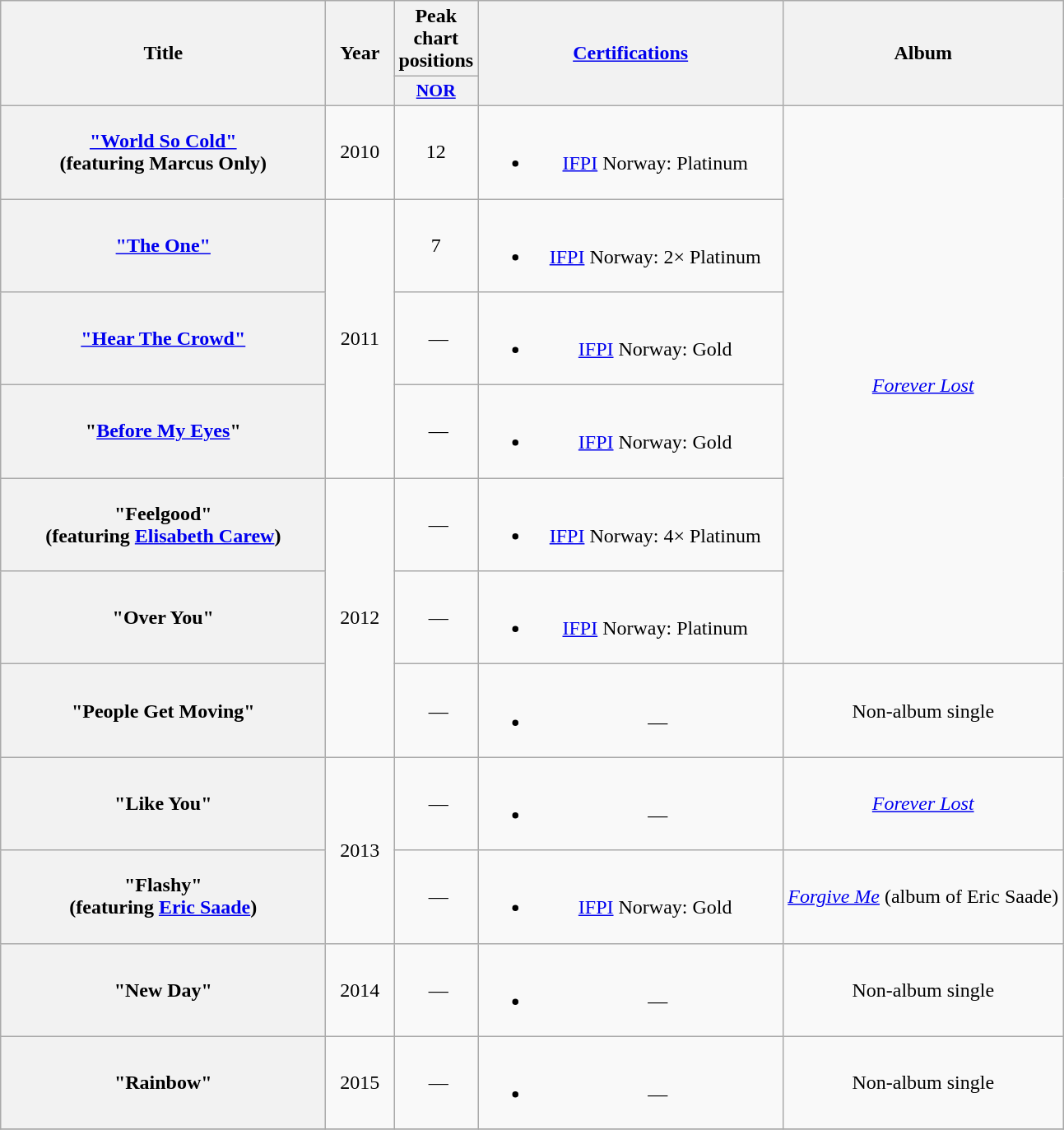<table class="wikitable plainrowheaders" style="text-align:center;" border="1">
<tr>
<th scope="col" rowspan="2" style="width:16em;">Title</th>
<th scope="col" rowspan="2" style="width:3em;">Year</th>
<th scope="col" colspan="1">Peak chart positions</th>
<th scope="col" rowspan="2" style="width:15em;"><a href='#'>Certifications</a></th>
<th scope="col" rowspan="2">Album</th>
</tr>
<tr>
<th scope="col" style="width:3em;font-size:90%;"><a href='#'>NOR</a></th>
</tr>
<tr>
<th scope="row"><a href='#'>"World So Cold"</a><br><span>(featuring Marcus Only)</span></th>
<td rowspan="1">2010</td>
<td>12</td>
<td><br><ul><li><a href='#'>IFPI</a> Norway: Platinum</li></ul></td>
<td rowspan="6"><em><a href='#'>Forever Lost</a></em></td>
</tr>
<tr>
<th scope="row"><a href='#'>"The One"</a></th>
<td rowspan="3">2011</td>
<td>7</td>
<td><br><ul><li><a href='#'>IFPI</a> Norway: 2× Platinum</li></ul></td>
</tr>
<tr>
<th scope="row"><a href='#'>"Hear The Crowd"</a></th>
<td> —</td>
<td><br><ul><li><a href='#'>IFPI</a> Norway: Gold</li></ul></td>
</tr>
<tr>
<th scope="row">"<a href='#'>Before My Eyes</a>"</th>
<td> —</td>
<td><br><ul><li><a href='#'>IFPI</a> Norway: Gold</li></ul></td>
</tr>
<tr>
<th scope="row">"Feelgood"<br><span>(featuring <a href='#'>Elisabeth Carew</a>)</span></th>
<td rowspan="3">2012</td>
<td> —</td>
<td><br><ul><li><a href='#'>IFPI</a> Norway: 4× Platinum</li></ul></td>
</tr>
<tr>
<th scope="row">"Over You"</th>
<td> —</td>
<td><br><ul><li><a href='#'>IFPI</a> Norway: Platinum</li></ul></td>
</tr>
<tr>
<th scope="row">"People Get Moving"</th>
<td> —</td>
<td><br><ul><li> —</li></ul></td>
<td rowspan="1">Non-album single</td>
</tr>
<tr>
<th scope="row">"Like You"</th>
<td rowspan="2">2013</td>
<td> —</td>
<td><br><ul><li> —</li></ul></td>
<td rowspan="1"><em><a href='#'>Forever Lost</a></em></td>
</tr>
<tr>
<th scope="row">"Flashy"<br><span>(featuring <a href='#'>Eric Saade</a>)</span></th>
<td> —</td>
<td><br><ul><li><a href='#'>IFPI</a> Norway: Gold</li></ul></td>
<td rowspan="1"><em><a href='#'>Forgive Me</a></em><span> (album of Eric Saade)</span></td>
</tr>
<tr>
<th scope="row">"New Day"</th>
<td rowspan="1">2014</td>
<td> —</td>
<td><br><ul><li> —</li></ul></td>
<td rowspan="1">Non-album single</td>
</tr>
<tr>
<th scope="row">"Rainbow"</th>
<td rowspan="1">2015</td>
<td> —</td>
<td><br><ul><li> —</li></ul></td>
<td rowspan="1">Non-album single</td>
</tr>
<tr>
</tr>
</table>
